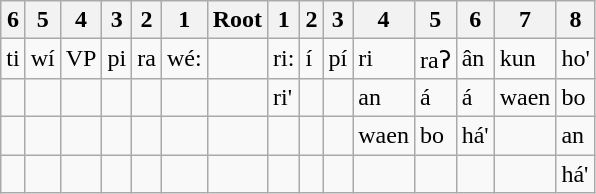<table class="wikitable">
<tr>
<th>6</th>
<th>5</th>
<th>4</th>
<th>3</th>
<th>2</th>
<th>1</th>
<th>Root</th>
<th>1</th>
<th>2</th>
<th>3</th>
<th>4</th>
<th>5</th>
<th>6</th>
<th>7</th>
<th>8</th>
</tr>
<tr>
<td>ti</td>
<td>wí</td>
<td>VP</td>
<td>pi</td>
<td>ra</td>
<td>wé:</td>
<td></td>
<td>ri:</td>
<td>í</td>
<td>pí</td>
<td>ri</td>
<td>raʔ</td>
<td>ân</td>
<td>kun</td>
<td>ho'</td>
</tr>
<tr>
<td></td>
<td></td>
<td></td>
<td></td>
<td></td>
<td></td>
<td></td>
<td>ri'</td>
<td></td>
<td></td>
<td>an</td>
<td>á</td>
<td>á</td>
<td>waen</td>
<td>bo</td>
</tr>
<tr>
<td></td>
<td></td>
<td></td>
<td></td>
<td></td>
<td></td>
<td></td>
<td></td>
<td></td>
<td></td>
<td>waen</td>
<td>bo</td>
<td>há'</td>
<td></td>
<td>an</td>
</tr>
<tr>
<td></td>
<td></td>
<td></td>
<td></td>
<td></td>
<td></td>
<td></td>
<td></td>
<td></td>
<td></td>
<td></td>
<td></td>
<td></td>
<td></td>
<td>há'</td>
</tr>
</table>
